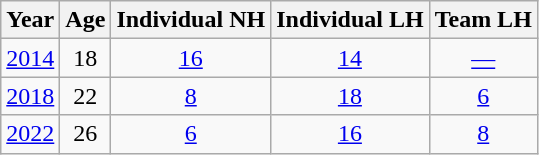<table class="wikitable" "text-align:center;">
<tr>
<th>Year</th>
<th>Age</th>
<th>Individual NH</th>
<th>Individual LH</th>
<th>Team LH</th>
</tr>
<tr align=center>
<td><a href='#'>2014</a></td>
<td>18</td>
<td><a href='#'>16</a></td>
<td><a href='#'>14</a></td>
<td><a href='#'>—</a></td>
</tr>
<tr align=center>
<td><a href='#'>2018</a></td>
<td>22</td>
<td><a href='#'>8</a></td>
<td><a href='#'>18</a></td>
<td><a href='#'>6</a></td>
</tr>
<tr align=center>
<td><a href='#'>2022</a></td>
<td>26</td>
<td><a href='#'>6</a></td>
<td><a href='#'>16</a></td>
<td><a href='#'>8</a></td>
</tr>
</table>
